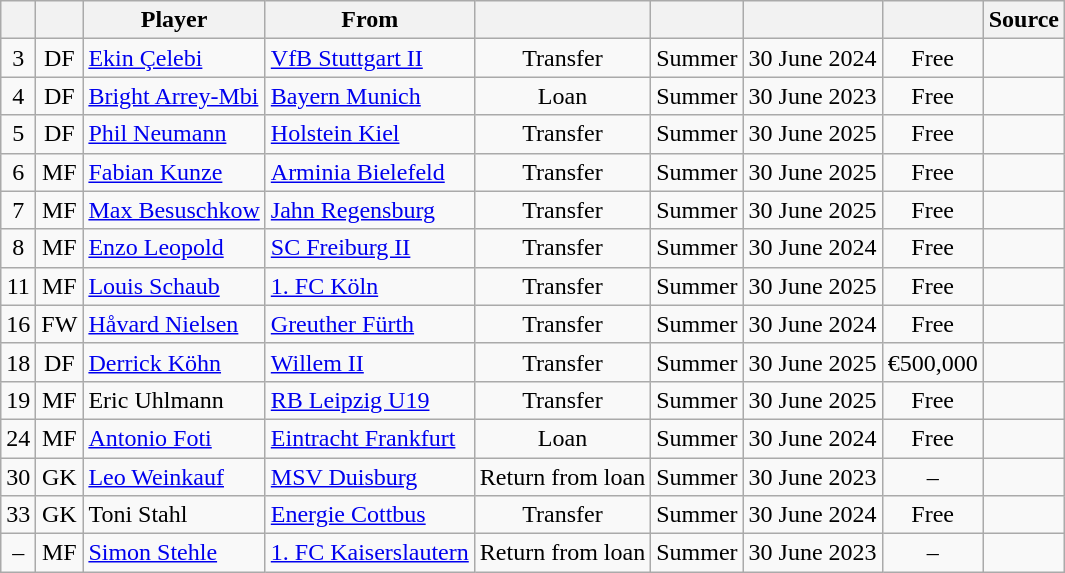<table class="wikitable" style="text-align:center;">
<tr>
<th></th>
<th></th>
<th>Player</th>
<th>From</th>
<th></th>
<th></th>
<th></th>
<th></th>
<th>Source</th>
</tr>
<tr>
<td>3</td>
<td>DF</td>
<td align="left"> <a href='#'>Ekin Çelebi</a></td>
<td align="left"> <a href='#'>VfB Stuttgart II</a></td>
<td>Transfer</td>
<td>Summer</td>
<td>30 June 2024</td>
<td>Free</td>
<td></td>
</tr>
<tr>
<td>4</td>
<td>DF</td>
<td align="left"> <a href='#'>Bright Arrey-Mbi</a></td>
<td align="left"> <a href='#'>Bayern Munich</a></td>
<td>Loan</td>
<td>Summer</td>
<td>30 June 2023</td>
<td>Free</td>
<td></td>
</tr>
<tr>
<td>5</td>
<td>DF</td>
<td align="left"> <a href='#'>Phil Neumann</a></td>
<td align="left"> <a href='#'>Holstein Kiel</a></td>
<td>Transfer</td>
<td>Summer</td>
<td>30 June 2025</td>
<td>Free</td>
<td></td>
</tr>
<tr>
<td>6</td>
<td>MF</td>
<td align="left"> <a href='#'>Fabian Kunze</a></td>
<td align="left"> <a href='#'>Arminia Bielefeld</a></td>
<td>Transfer</td>
<td>Summer</td>
<td>30 June 2025</td>
<td>Free</td>
<td></td>
</tr>
<tr>
<td>7</td>
<td>MF</td>
<td align="left"> <a href='#'>Max Besuschkow</a></td>
<td align="left"> <a href='#'>Jahn Regensburg</a></td>
<td>Transfer</td>
<td>Summer</td>
<td>30 June 2025</td>
<td>Free</td>
<td></td>
</tr>
<tr>
<td>8</td>
<td>MF</td>
<td align="left"> <a href='#'>Enzo Leopold</a></td>
<td align="left"> <a href='#'>SC Freiburg II</a></td>
<td>Transfer</td>
<td>Summer</td>
<td>30 June 2024</td>
<td>Free</td>
<td></td>
</tr>
<tr>
<td>11</td>
<td>MF</td>
<td align="left"> <a href='#'>Louis Schaub</a></td>
<td align="left"> <a href='#'>1. FC Köln</a></td>
<td>Transfer</td>
<td>Summer</td>
<td>30 June 2025</td>
<td>Free</td>
<td></td>
</tr>
<tr>
<td>16</td>
<td>FW</td>
<td align="left"> <a href='#'>Håvard Nielsen</a></td>
<td align="left"> <a href='#'>Greuther Fürth</a></td>
<td>Transfer</td>
<td>Summer</td>
<td>30 June 2024</td>
<td>Free</td>
<td></td>
</tr>
<tr>
<td>18</td>
<td>DF</td>
<td align="left"> <a href='#'>Derrick Köhn</a></td>
<td align="left"> <a href='#'>Willem II</a></td>
<td>Transfer</td>
<td>Summer</td>
<td>30 June 2025</td>
<td>€500,000</td>
<td></td>
</tr>
<tr>
<td>19</td>
<td>MF</td>
<td align="left"> Eric Uhlmann</td>
<td align="left"> <a href='#'>RB Leipzig U19</a></td>
<td>Transfer</td>
<td>Summer</td>
<td>30 June 2025</td>
<td>Free</td>
<td></td>
</tr>
<tr>
<td>24</td>
<td>MF</td>
<td align="left"> <a href='#'>Antonio Foti</a></td>
<td align="left"> <a href='#'>Eintracht Frankfurt</a></td>
<td>Loan</td>
<td>Summer</td>
<td>30 June 2024</td>
<td>Free</td>
<td></td>
</tr>
<tr>
<td>30</td>
<td>GK</td>
<td align="left"> <a href='#'>Leo Weinkauf</a></td>
<td align="left"> <a href='#'>MSV Duisburg</a></td>
<td>Return from loan</td>
<td>Summer</td>
<td>30 June 2023</td>
<td>–</td>
<td></td>
</tr>
<tr>
<td>33</td>
<td>GK</td>
<td align="left"> Toni Stahl</td>
<td align="left"> <a href='#'>Energie Cottbus</a></td>
<td>Transfer</td>
<td>Summer</td>
<td>30 June 2024</td>
<td>Free</td>
<td><br></td>
</tr>
<tr>
<td>–</td>
<td>MF</td>
<td align="left"> <a href='#'>Simon Stehle</a></td>
<td align="left"> <a href='#'>1. FC Kaiserslautern</a></td>
<td>Return from loan</td>
<td>Summer</td>
<td>30 June 2023</td>
<td>–</td>
<td></td>
</tr>
</table>
